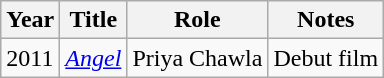<table class="wikitable sortable">
<tr>
<th>Year</th>
<th>Title</th>
<th>Role</th>
<th>Notes</th>
</tr>
<tr>
<td>2011</td>
<td><em><a href='#'>Angel</a></em></td>
<td>Priya Chawla</td>
<td>Debut film</td>
</tr>
</table>
